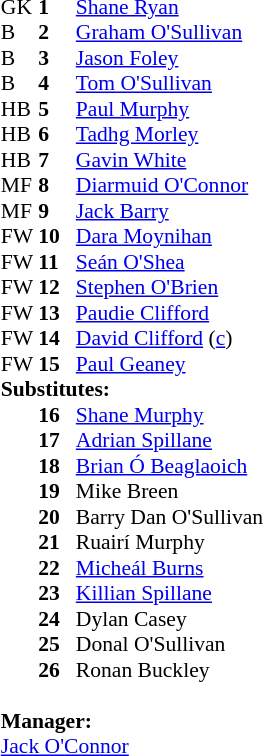<table cellspacing="0" cellpadding="0" style="font-size:90%; margin:0.2em auto;">
<tr>
<th width="25"></th>
<th width="25"></th>
</tr>
<tr>
<td>GK</td>
<td><strong>1</strong></td>
<td><a href='#'>Shane Ryan</a></td>
</tr>
<tr>
<td>B</td>
<td><strong>2</strong></td>
<td><a href='#'>Graham O'Sullivan</a></td>
</tr>
<tr>
<td>B</td>
<td><strong>3</strong></td>
<td><a href='#'>Jason Foley</a></td>
</tr>
<tr>
<td>B</td>
<td><strong>4</strong></td>
<td><a href='#'>Tom O'Sullivan</a></td>
</tr>
<tr>
<td>HB</td>
<td><strong>5</strong></td>
<td><a href='#'>Paul Murphy</a></td>
<td></td>
<td></td>
</tr>
<tr>
<td>HB</td>
<td><strong>6</strong></td>
<td><a href='#'>Tadhg Morley</a></td>
</tr>
<tr>
<td>HB</td>
<td><strong>7</strong></td>
<td><a href='#'>Gavin White</a></td>
</tr>
<tr>
<td>MF</td>
<td><strong>8</strong></td>
<td><a href='#'>Diarmuid O'Connor</a></td>
</tr>
<tr>
<td>MF</td>
<td><strong>9</strong></td>
<td><a href='#'>Jack Barry</a></td>
<td></td>
<td></td>
</tr>
<tr>
<td>FW</td>
<td><strong>10</strong></td>
<td><a href='#'>Dara Moynihan</a></td>
<td></td>
<td></td>
</tr>
<tr>
<td>FW</td>
<td><strong>11</strong></td>
<td><a href='#'>Seán O'Shea</a></td>
</tr>
<tr>
<td>FW</td>
<td><strong>12</strong></td>
<td><a href='#'>Stephen O'Brien</a></td>
<td></td>
<td></td>
</tr>
<tr>
<td>FW</td>
<td><strong>13</strong></td>
<td><a href='#'>Paudie Clifford</a></td>
</tr>
<tr>
<td>FW</td>
<td><strong>14</strong></td>
<td><a href='#'>David Clifford</a> (<a href='#'>c</a>)</td>
</tr>
<tr>
<td>FW</td>
<td><strong>15</strong></td>
<td><a href='#'>Paul Geaney</a></td>
<td></td>
<td></td>
</tr>
<tr>
<td colspan=3><strong>Substitutes:</strong></td>
</tr>
<tr>
<td></td>
<td><strong>16</strong></td>
<td><a href='#'>Shane Murphy</a></td>
<td></td>
</tr>
<tr>
<td></td>
<td><strong>17</strong></td>
<td><a href='#'>Adrian Spillane</a></td>
<td></td>
<td></td>
</tr>
<tr>
<td></td>
<td><strong>18</strong></td>
<td><a href='#'>Brian Ó Beaglaoich</a></td>
<td></td>
<td></td>
</tr>
<tr>
<td></td>
<td><strong>19</strong></td>
<td>Mike Breen</td>
<td></td>
<td></td>
</tr>
<tr>
<td></td>
<td><strong>20</strong></td>
<td>Barry Dan O'Sullivan</td>
</tr>
<tr>
<td></td>
<td><strong>21</strong></td>
<td>Ruairí Murphy</td>
</tr>
<tr>
<td></td>
<td><strong>22</strong></td>
<td><a href='#'>Micheál Burns</a></td>
<td></td>
<td></td>
</tr>
<tr>
<td></td>
<td><strong>23</strong></td>
<td><a href='#'>Killian Spillane</a></td>
<td></td>
<td></td>
</tr>
<tr>
<td></td>
<td><strong>24</strong></td>
<td>Dylan Casey</td>
</tr>
<tr>
<td></td>
<td><strong>25</strong></td>
<td>Donal O'Sullivan</td>
</tr>
<tr>
<td></td>
<td><strong>26</strong></td>
<td>Ronan Buckley</td>
</tr>
<tr>
<td colspan=3><br><strong>Manager:</strong></td>
</tr>
<tr>
<td colspan="4"><a href='#'>Jack O'Connor</a></td>
</tr>
</table>
